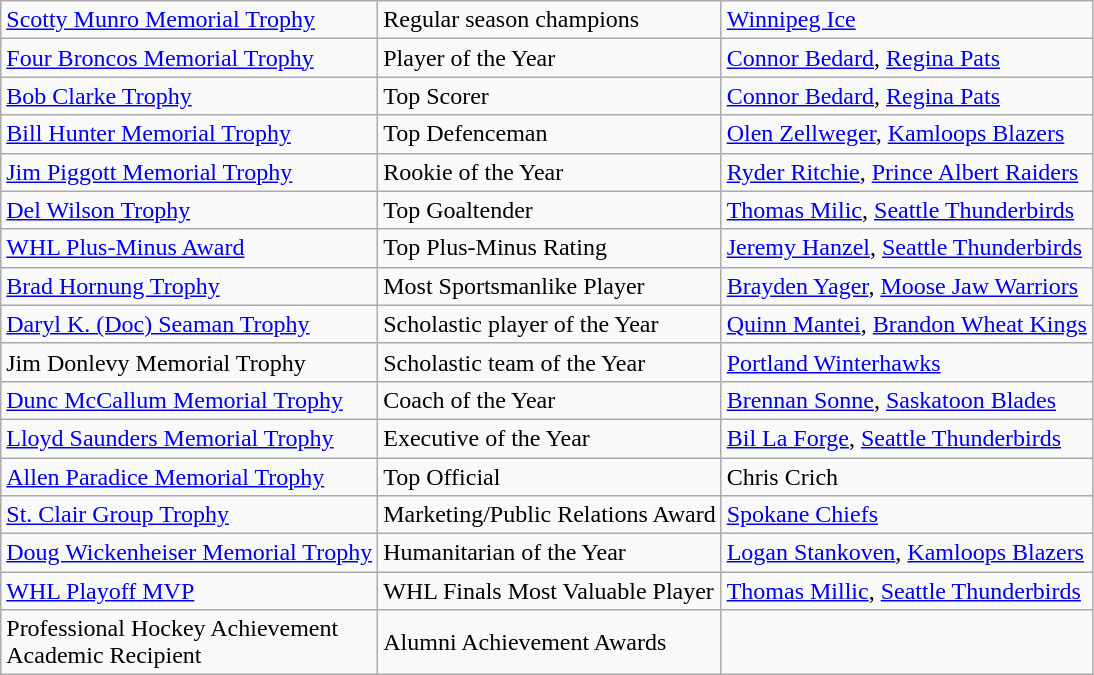<table class="wikitable">
<tr>
<td><a href='#'>Scotty Munro Memorial Trophy</a></td>
<td>Regular season champions</td>
<td><a href='#'>Winnipeg Ice</a></td>
</tr>
<tr>
<td><a href='#'>Four Broncos Memorial Trophy</a></td>
<td>Player of the Year</td>
<td><a href='#'>Connor Bedard</a>, <a href='#'>Regina Pats</a></td>
</tr>
<tr>
<td><a href='#'>Bob Clarke Trophy</a></td>
<td>Top Scorer</td>
<td><a href='#'>Connor Bedard</a>, <a href='#'>Regina Pats</a></td>
</tr>
<tr>
<td><a href='#'>Bill Hunter Memorial Trophy</a></td>
<td>Top Defenceman</td>
<td><a href='#'>Olen Zellweger</a>, <a href='#'>Kamloops Blazers</a></td>
</tr>
<tr>
<td><a href='#'>Jim Piggott Memorial Trophy</a></td>
<td>Rookie of the Year</td>
<td><a href='#'>Ryder Ritchie</a>, <a href='#'>Prince Albert Raiders</a></td>
</tr>
<tr>
<td><a href='#'>Del Wilson Trophy</a></td>
<td>Top Goaltender</td>
<td><a href='#'>Thomas Milic</a>, <a href='#'>Seattle Thunderbirds</a></td>
</tr>
<tr>
<td><a href='#'>WHL Plus-Minus Award</a></td>
<td>Top Plus-Minus Rating</td>
<td><a href='#'>Jeremy Hanzel</a>, <a href='#'>Seattle Thunderbirds</a></td>
</tr>
<tr>
<td><a href='#'>Brad Hornung Trophy</a></td>
<td>Most Sportsmanlike Player</td>
<td><a href='#'>Brayden Yager</a>, <a href='#'>Moose Jaw Warriors</a></td>
</tr>
<tr>
<td><a href='#'>Daryl K. (Doc) Seaman Trophy</a></td>
<td>Scholastic player of the Year</td>
<td><a href='#'>Quinn Mantei</a>, <a href='#'>Brandon Wheat Kings</a></td>
</tr>
<tr>
<td>Jim Donlevy Memorial Trophy</td>
<td>Scholastic team of the Year</td>
<td><a href='#'>Portland Winterhawks</a></td>
</tr>
<tr>
<td><a href='#'>Dunc McCallum Memorial Trophy</a></td>
<td>Coach of the Year</td>
<td><a href='#'>Brennan Sonne</a>, <a href='#'>Saskatoon Blades</a></td>
</tr>
<tr>
<td><a href='#'>Lloyd Saunders Memorial Trophy</a></td>
<td>Executive of the Year</td>
<td><a href='#'>Bil La Forge</a>, <a href='#'>Seattle Thunderbirds</a></td>
</tr>
<tr>
<td><a href='#'>Allen Paradice Memorial Trophy</a></td>
<td>Top Official</td>
<td>Chris Crich</td>
</tr>
<tr>
<td><a href='#'>St. Clair Group Trophy</a></td>
<td>Marketing/Public Relations Award</td>
<td><a href='#'>Spokane Chiefs</a></td>
</tr>
<tr>
<td><a href='#'>Doug Wickenheiser Memorial Trophy</a></td>
<td>Humanitarian of the Year</td>
<td><a href='#'>Logan Stankoven</a>, <a href='#'>Kamloops Blazers</a></td>
</tr>
<tr>
<td><a href='#'>WHL Playoff MVP</a></td>
<td>WHL Finals Most Valuable Player</td>
<td><a href='#'>Thomas Millic</a>, <a href='#'>Seattle Thunderbirds</a></td>
</tr>
<tr>
<td>Professional Hockey Achievement<br>Academic Recipient</td>
<td>Alumni Achievement Awards</td>
<td></td>
</tr>
</table>
